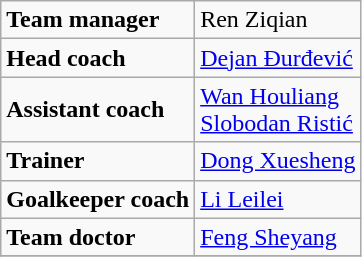<table class=wikitable>
<tr>
<td rowspan=1><strong>Team manager</strong></td>
<td> Ren Ziqian <br></td>
</tr>
<tr>
<td rowspan=1><strong>Head coach</strong></td>
<td> <a href='#'>Dejan Đurđević</a></td>
</tr>
<tr>
<td rowspan=1><strong>Assistant coach</strong></td>
<td> <a href='#'>Wan Houliang</a> <br>  <a href='#'>Slobodan Ristić</a></td>
</tr>
<tr>
<td rowspan=1><strong>Trainer</strong></td>
<td> <a href='#'>Dong Xuesheng</a></td>
</tr>
<tr>
<td rowspan=1><strong>Goalkeeper coach</strong></td>
<td> <a href='#'>Li Leilei</a></td>
</tr>
<tr>
<td rowspan=1><strong>Team doctor</strong></td>
<td> <a href='#'>Feng Sheyang</a></td>
</tr>
<tr>
</tr>
</table>
